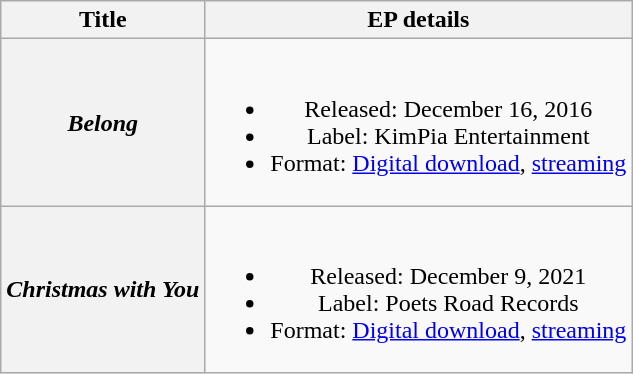<table class="wikitable plainrowheaders" style="text-align:center;">
<tr>
<th scope="col">Title</th>
<th scope="col">EP details</th>
</tr>
<tr>
<th scope="row"><em>Belong</em></th>
<td><br><ul><li>Released: December 16, 2016</li><li>Label: KimPia Entertainment</li><li>Format: <a href='#'>Digital download</a>, <a href='#'>streaming</a></li></ul></td>
</tr>
<tr>
<th scope="row"><em>Christmas with You</em></th>
<td><br><ul><li>Released: December 9, 2021</li><li>Label: Poets Road Records</li><li>Format: <a href='#'>Digital download</a>, <a href='#'>streaming</a></li></ul></td>
</tr>
</table>
